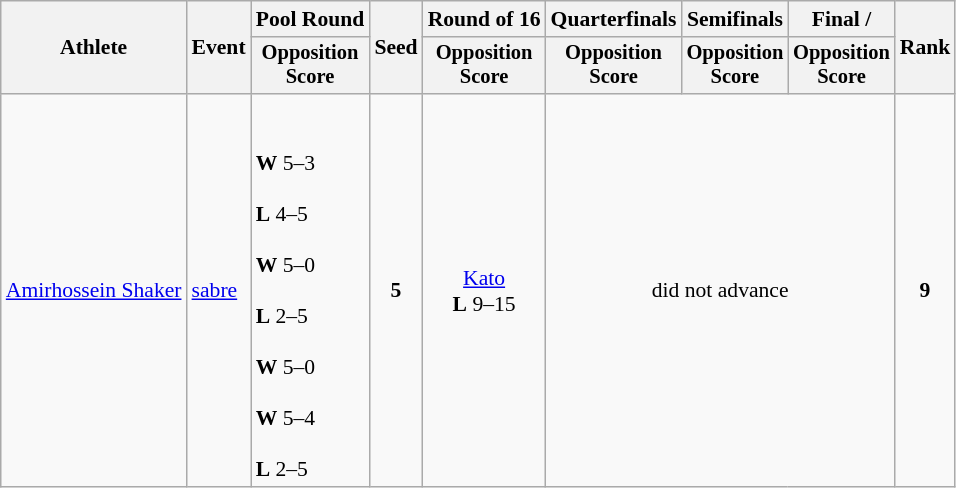<table class=wikitable style="font-size:90%">
<tr>
<th rowspan="2">Athlete</th>
<th rowspan="2">Event</th>
<th>Pool Round</th>
<th rowspan="2">Seed</th>
<th>Round of 16</th>
<th>Quarterfinals</th>
<th>Semifinals</th>
<th>Final / </th>
<th rowspan=2>Rank</th>
</tr>
<tr style="font-size:95%">
<th>Opposition<br>Score</th>
<th>Opposition<br>Score</th>
<th>Opposition<br>Score</th>
<th>Opposition<br>Score</th>
<th>Opposition<br>Score</th>
</tr>
<tr align=center>
<td align=left><a href='#'>Amirhossein Shaker</a></td>
<td align=left><a href='#'>sabre</a></td>
<td align=left><br><br><strong>W</strong> 5–3 <br><br><strong>L</strong> 4–5 <br><br><strong>W</strong> 5–0 <br><br><strong>L</strong> 2–5<br><br><strong>W</strong> 5–0<br><br><strong>W</strong> 5–4<br><br><strong>L</strong> 2–5</td>
<td><strong>5</strong></td>
<td> <a href='#'>Kato</a><br><strong>L</strong> 9–15</td>
<td align=center colspan="3">did not advance</td>
<td><strong>9</strong></td>
</tr>
</table>
